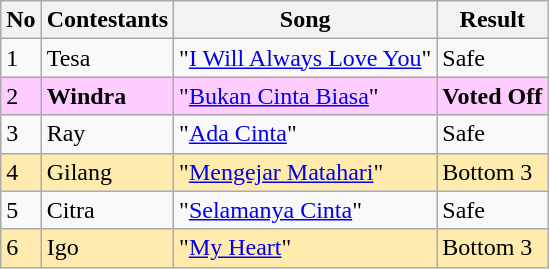<table class="wikitable">
<tr>
<th>No</th>
<th>Contestants</th>
<th>Song </th>
<th>Result</th>
</tr>
<tr>
<td>1</td>
<td>Tesa</td>
<td>"<a href='#'>I Will Always Love You</a>" </td>
<td>Safe</td>
</tr>
<tr bgcolor="ffccff">
<td>2</td>
<td><strong>Windra</strong></td>
<td>"<a href='#'>Bukan Cinta Biasa</a>" </td>
<td><strong>Voted Off</strong></td>
</tr>
<tr>
<td>3</td>
<td>Ray</td>
<td>"<a href='#'>Ada Cinta</a>" </td>
<td>Safe</td>
</tr>
<tr bgcolor="ffebad">
<td>4</td>
<td>Gilang</td>
<td>"<a href='#'>Mengejar Matahari</a>" </td>
<td>Bottom 3</td>
</tr>
<tr>
<td>5</td>
<td>Citra</td>
<td>"<a href='#'>Selamanya Cinta</a>" </td>
<td>Safe</td>
</tr>
<tr bgcolor="ffebad">
<td>6</td>
<td>Igo</td>
<td>"<a href='#'>My Heart</a>" </td>
<td>Bottom 3</td>
</tr>
</table>
